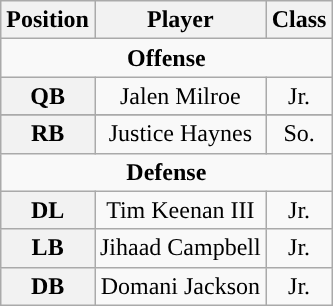<table class="wikitable">
<tr>
<th>Position</th>
<th>Player</th>
<th>Class</th>
</tr>
<tr>
<td colspan="4" style="text-align:center; "><strong>Offense</strong></td>
</tr>
<tr style="text-align:center;">
<th rowspan="1">QB</th>
<td>Jalen Milroe</td>
<td>Jr.</td>
</tr>
<tr>
</tr>
<tr style="text-align:center;">
<th rowspan="1">RB</th>
<td>Justice Haynes</td>
<td>So.</td>
</tr>
<tr>
<td colspan="4" style="text-align:center; "><strong>Defense</strong></td>
</tr>
<tr style="text-align:center;">
<th rowspan="1">DL</th>
<td>Tim Keenan III</td>
<td>Jr.</td>
</tr>
<tr style="text-align:center;">
<th rowspan="1">LB</th>
<td>Jihaad Campbell</td>
<td>Jr.</td>
</tr>
<tr style="text-align:center;">
<th rowspan="2">DB</th>
<td>Domani Jackson</td>
<td>Jr.</td>
</tr>
</table>
